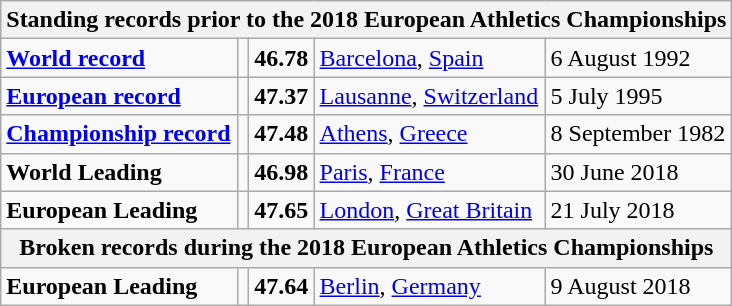<table class="wikitable">
<tr>
<th colspan="5">Standing records prior to the 2018 European Athletics Championships</th>
</tr>
<tr>
<td><strong><a href='#'>World record</a></strong></td>
<td></td>
<td><strong>46.78</strong></td>
<td><a href='#'>Barcelona</a>, <a href='#'>Spain</a></td>
<td>6 August 1992</td>
</tr>
<tr>
<td><strong><a href='#'>European record</a></strong></td>
<td></td>
<td><strong>47.37</strong></td>
<td><a href='#'>Lausanne</a>, <a href='#'>Switzerland</a></td>
<td>5 July 1995</td>
</tr>
<tr>
<td><strong><a href='#'>Championship record</a></strong></td>
<td></td>
<td><strong>47.48</strong></td>
<td><a href='#'>Athens</a>, <a href='#'>Greece</a></td>
<td>8 September 1982</td>
</tr>
<tr>
<td><strong>World Leading</strong></td>
<td></td>
<td><strong>46.98</strong></td>
<td><a href='#'>Paris</a>, <a href='#'>France</a></td>
<td>30 June 2018</td>
</tr>
<tr>
<td><strong>European Leading</strong></td>
<td></td>
<td><strong>47.65</strong></td>
<td><a href='#'>London</a>, <a href='#'>Great Britain</a></td>
<td>21 July 2018</td>
</tr>
<tr>
<th colspan="5">Broken records during the 2018 European Athletics Championships</th>
</tr>
<tr>
<td><strong>European Leading</strong></td>
<td></td>
<td><strong>47.64</strong></td>
<td><a href='#'>Berlin</a>, <a href='#'>Germany</a></td>
<td>9 August 2018</td>
</tr>
</table>
